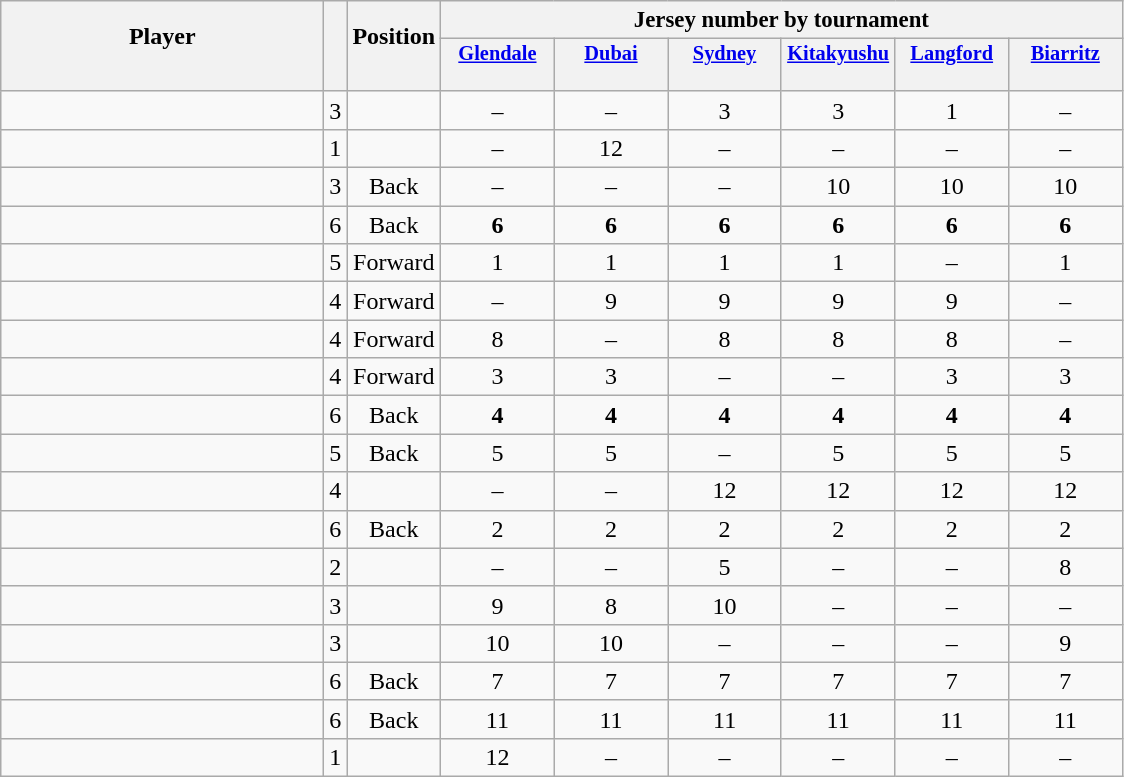<table class="wikitable sortable" style="text-align:center;">
<tr>
<th rowspan=2 style="border-bottom:0px; width:13em;">Player</th>
<th rowspan=2 style="border-bottom:0px;"></th>
<th rowspan=2 style="border-bottom:0px;">Position</th>
<th colspan=6 style="font-size:95%;">Jersey number by tournament</th>
</tr>
<tr>
<th style="vertical-align:top; width:5.2em; border-bottom:0; padding:2px; font-size:85%;"><a href='#'>Glendale</a></th>
<th style="vertical-align:top; width:5.2em; border-bottom:0; padding:2px; font-size:85%;"><a href='#'>Dubai</a></th>
<th style="vertical-align:top; width:5.2em; border-bottom:0; padding:2px; font-size:85%;"><a href='#'>Sydney</a></th>
<th style="vertical-align:top; width:5.2em; border-bottom:0; padding:2px; font-size:85%;"><a href='#'>Kitakyushu</a></th>
<th style="vertical-align:top; width:5.2em; border-bottom:0; padding:2px; font-size:85%;"><a href='#'>Langford</a></th>
<th style="vertical-align:top; width:5.2em; border-bottom:0; padding:2px; font-size:85%;"><a href='#'>Biarritz</a></th>
</tr>
<tr style="line-height:8px;">
<th style="border-top:0;"> </th>
<th style="border-top:0;"></th>
<th style="border-top:0;"></th>
<th data-sort-type="number" style="border-top:0;"></th>
<th data-sort-type="number" style="border-top:0;"></th>
<th data-sort-type="number" style="border-top:0;"></th>
<th data-sort-type="number" style="border-top:0;"></th>
<th data-sort-type="number" style="border-top:0;"></th>
<th data-sort-type="number" style="border-top:0;"></th>
</tr>
<tr>
<td align=left></td>
<td>3</td>
<td></td>
<td>–</td>
<td>–</td>
<td>3</td>
<td>3</td>
<td>1</td>
<td>–</td>
</tr>
<tr>
<td align=left></td>
<td>1</td>
<td></td>
<td>–</td>
<td>12</td>
<td>–</td>
<td>–</td>
<td>–</td>
<td>–</td>
</tr>
<tr>
<td align=left></td>
<td>3</td>
<td>Back</td>
<td>–</td>
<td>–</td>
<td>–</td>
<td>10</td>
<td>10</td>
<td>10</td>
</tr>
<tr>
<td align=left></td>
<td>6</td>
<td>Back</td>
<td><strong>6</strong></td>
<td><strong>6</strong></td>
<td><strong>6</strong></td>
<td><strong>6</strong></td>
<td><strong>6</strong></td>
<td><strong>6</strong></td>
</tr>
<tr>
<td align=left></td>
<td>5</td>
<td>Forward</td>
<td>1</td>
<td>1</td>
<td>1</td>
<td>1</td>
<td>–</td>
<td>1</td>
</tr>
<tr>
<td align=left></td>
<td>4</td>
<td>Forward</td>
<td>–</td>
<td>9</td>
<td>9</td>
<td>9</td>
<td>9</td>
<td>–</td>
</tr>
<tr>
<td align=left></td>
<td>4</td>
<td>Forward</td>
<td>8</td>
<td>–</td>
<td>8</td>
<td>8</td>
<td>8</td>
<td>–</td>
</tr>
<tr>
<td align=left></td>
<td>4</td>
<td>Forward</td>
<td>3</td>
<td>3</td>
<td>–</td>
<td>–</td>
<td>3</td>
<td>3</td>
</tr>
<tr>
<td align=left></td>
<td>6</td>
<td>Back</td>
<td><strong>4</strong></td>
<td><strong>4</strong></td>
<td><strong>4</strong></td>
<td><strong>4</strong></td>
<td><strong>4</strong></td>
<td><strong>4</strong></td>
</tr>
<tr>
<td align=left></td>
<td>5</td>
<td>Back</td>
<td>5</td>
<td>5</td>
<td>–</td>
<td>5</td>
<td>5</td>
<td>5</td>
</tr>
<tr>
<td align=left></td>
<td>4</td>
<td></td>
<td>–</td>
<td>–</td>
<td>12</td>
<td>12</td>
<td>12</td>
<td>12</td>
</tr>
<tr>
<td align=left></td>
<td>6</td>
<td>Back</td>
<td>2</td>
<td>2</td>
<td>2</td>
<td>2</td>
<td>2</td>
<td>2</td>
</tr>
<tr>
<td align=left></td>
<td>2</td>
<td></td>
<td>–</td>
<td>–</td>
<td>5</td>
<td>–</td>
<td>–</td>
<td>8</td>
</tr>
<tr>
<td align=left></td>
<td>3</td>
<td></td>
<td>9</td>
<td>8</td>
<td>10</td>
<td>–</td>
<td>–</td>
<td>–</td>
</tr>
<tr>
<td align=left></td>
<td>3</td>
<td></td>
<td>10</td>
<td>10</td>
<td>–</td>
<td>–</td>
<td>–</td>
<td>9</td>
</tr>
<tr>
<td align=left></td>
<td>6</td>
<td>Back</td>
<td>7</td>
<td>7</td>
<td>7</td>
<td>7</td>
<td>7</td>
<td>7</td>
</tr>
<tr>
<td align=left></td>
<td>6</td>
<td>Back</td>
<td>11</td>
<td>11</td>
<td>11</td>
<td>11</td>
<td>11</td>
<td>11</td>
</tr>
<tr>
<td align=left></td>
<td>1</td>
<td></td>
<td>12</td>
<td>–</td>
<td>–</td>
<td>–</td>
<td>–</td>
<td>–</td>
</tr>
</table>
